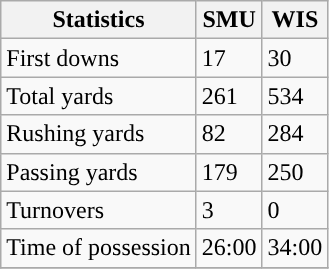<table class="wikitable" style="float: left;">
<tr>
<th>Statistics</th>
<th>SMU</th>
<th>WIS</th>
</tr>
<tr>
<td>First downs</td>
<td>17</td>
<td>30</td>
</tr>
<tr>
<td>Total yards</td>
<td>261</td>
<td>534</td>
</tr>
<tr>
<td>Rushing yards</td>
<td>82</td>
<td>284</td>
</tr>
<tr>
<td>Passing yards</td>
<td>179</td>
<td>250</td>
</tr>
<tr>
<td>Turnovers</td>
<td>3</td>
<td>0</td>
</tr>
<tr>
<td>Time of possession</td>
<td>26:00</td>
<td>34:00</td>
</tr>
<tr>
</tr>
</table>
